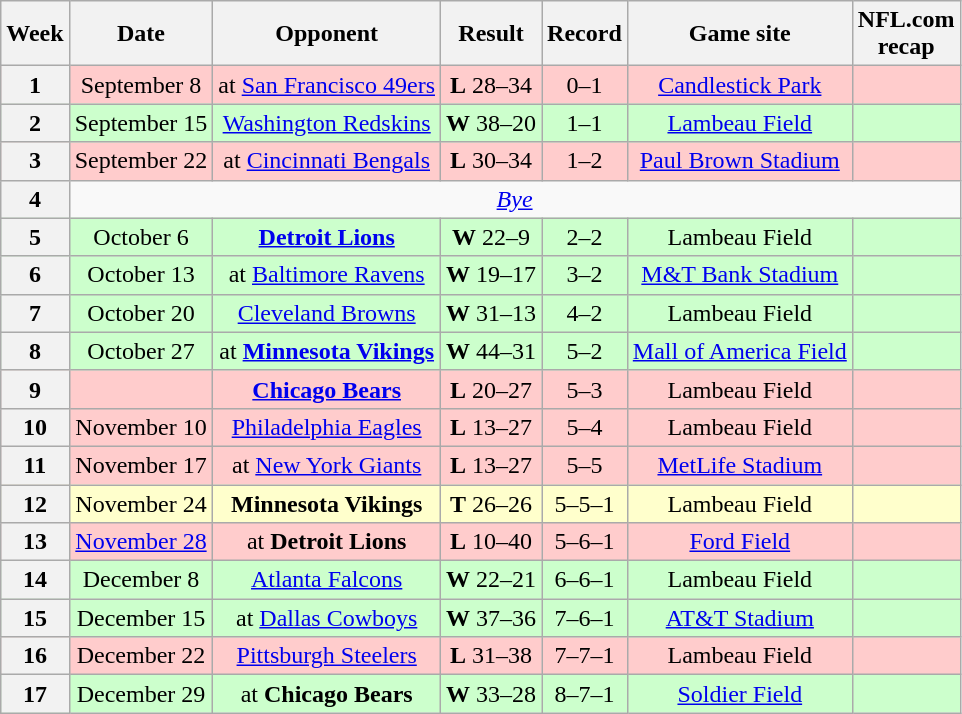<table class="wikitable" style="text-align:center">
<tr>
<th>Week</th>
<th>Date</th>
<th>Opponent</th>
<th>Result</th>
<th>Record</th>
<th>Game site</th>
<th>NFL.com<br>recap</th>
</tr>
<tr style="background:#fcc">
<th>1</th>
<td>September 8</td>
<td>at <a href='#'>San Francisco 49ers</a></td>
<td><strong>L</strong> 28–34</td>
<td>0–1</td>
<td><a href='#'>Candlestick Park</a></td>
<td></td>
</tr>
<tr style="background:#cfc">
<th>2</th>
<td>September 15</td>
<td><a href='#'>Washington Redskins</a></td>
<td><strong>W</strong> 38–20</td>
<td>1–1</td>
<td><a href='#'>Lambeau Field</a></td>
<td></td>
</tr>
<tr style="background:#fcc">
<th>3</th>
<td>September 22</td>
<td>at <a href='#'>Cincinnati Bengals</a></td>
<td><strong>L</strong> 30–34</td>
<td>1–2</td>
<td><a href='#'>Paul Brown Stadium</a></td>
<td></td>
</tr>
<tr>
<th>4</th>
<td colspan="6"><em><a href='#'>Bye</a></em></td>
</tr>
<tr style="background:#cfc">
<th>5</th>
<td>October 6</td>
<td><strong><a href='#'>Detroit Lions</a></strong></td>
<td><strong>W</strong> 22–9</td>
<td>2–2</td>
<td>Lambeau Field</td>
<td></td>
</tr>
<tr style="background:#cfc">
<th>6</th>
<td>October 13</td>
<td>at <a href='#'>Baltimore Ravens</a></td>
<td><strong>W</strong> 19–17</td>
<td>3–2</td>
<td><a href='#'>M&T Bank Stadium</a></td>
<td></td>
</tr>
<tr style="background:#cfc">
<th>7</th>
<td>October 20</td>
<td><a href='#'>Cleveland Browns</a></td>
<td><strong>W</strong> 31–13</td>
<td>4–2</td>
<td>Lambeau Field</td>
<td></td>
</tr>
<tr style="background:#cfc">
<th>8</th>
<td>October 27</td>
<td>at <strong><a href='#'>Minnesota Vikings</a></strong></td>
<td><strong>W</strong> 44–31</td>
<td>5–2</td>
<td><a href='#'>Mall of America Field</a></td>
<td></td>
</tr>
<tr style="background:#fcc">
<th>9</th>
<td></td>
<td><strong><a href='#'>Chicago Bears</a></strong></td>
<td><strong>L</strong> 20–27</td>
<td>5–3</td>
<td>Lambeau Field</td>
<td></td>
</tr>
<tr style="background:#fcc">
<th>10</th>
<td>November 10</td>
<td><a href='#'>Philadelphia Eagles</a></td>
<td><strong>L</strong> 13–27</td>
<td>5–4</td>
<td>Lambeau Field</td>
<td></td>
</tr>
<tr style="background:#fcc">
<th>11</th>
<td>November 17</td>
<td>at <a href='#'>New York Giants</a></td>
<td><strong>L</strong> 13–27</td>
<td>5–5</td>
<td><a href='#'>MetLife Stadium</a></td>
<td></td>
</tr>
<tr style="background:#ffc">
<th>12</th>
<td>November 24</td>
<td><strong>Minnesota Vikings</strong></td>
<td><strong>T</strong> 26–26 </td>
<td>5–5–1</td>
<td>Lambeau Field</td>
<td></td>
</tr>
<tr style="background:#fcc">
<th>13</th>
<td><a href='#'>November 28</a></td>
<td>at <strong>Detroit Lions</strong></td>
<td><strong>L</strong> 10–40</td>
<td>5–6–1</td>
<td><a href='#'>Ford Field</a></td>
<td></td>
</tr>
<tr style="background:#cfc">
<th>14</th>
<td>December 8</td>
<td><a href='#'>Atlanta Falcons</a></td>
<td><strong>W</strong> 22–21</td>
<td>6–6–1</td>
<td>Lambeau Field</td>
<td></td>
</tr>
<tr style="background:#cfc">
<th>15</th>
<td>December 15</td>
<td>at <a href='#'>Dallas Cowboys</a></td>
<td><strong>W</strong> 37–36</td>
<td>7–6–1</td>
<td><a href='#'>AT&T Stadium</a></td>
<td></td>
</tr>
<tr style="background:#fcc">
<th>16</th>
<td>December 22</td>
<td><a href='#'>Pittsburgh Steelers</a></td>
<td><strong>L</strong> 31–38</td>
<td>7–7–1</td>
<td>Lambeau Field</td>
<td></td>
</tr>
<tr style="background:#cfc">
<th>17</th>
<td>December 29</td>
<td>at <strong>Chicago Bears</strong></td>
<td><strong>W</strong> 33–28</td>
<td>8–7–1</td>
<td><a href='#'>Soldier Field</a></td>
<td></td>
</tr>
</table>
